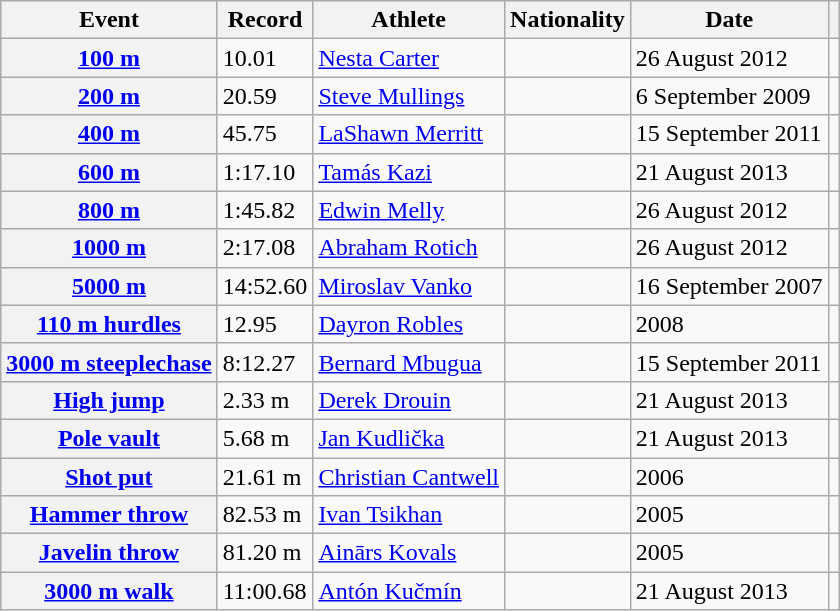<table class="wikitable plainrowheaders sticky-header">
<tr>
<th scope="col">Event</th>
<th scope="col">Record</th>
<th scope="col">Athlete</th>
<th scope="col">Nationality</th>
<th scope="col">Date</th>
<th scope="col"></th>
</tr>
<tr>
<th scope="row"><a href='#'>100 m</a></th>
<td>10.01 </td>
<td><a href='#'>Nesta Carter</a></td>
<td></td>
<td>26 August 2012</td>
<td></td>
</tr>
<tr>
<th scope="row"><a href='#'>200 m</a></th>
<td>20.59</td>
<td><a href='#'>Steve Mullings</a></td>
<td></td>
<td>6 September 2009</td>
<td></td>
</tr>
<tr>
<th scope="row"><a href='#'>400 m</a></th>
<td>45.75</td>
<td><a href='#'>LaShawn Merritt</a></td>
<td></td>
<td>15 September 2011</td>
<td></td>
</tr>
<tr>
<th scope="row"><a href='#'>600 m</a></th>
<td>1:17.10</td>
<td><a href='#'>Tamás Kazi</a></td>
<td></td>
<td>21 August 2013</td>
<td></td>
</tr>
<tr>
<th scope="row"><a href='#'>800 m</a></th>
<td>1:45.82</td>
<td><a href='#'>Edwin Melly</a></td>
<td></td>
<td>26 August 2012</td>
<td></td>
</tr>
<tr>
<th scope="row"><a href='#'>1000 m</a></th>
<td>2:17.08</td>
<td><a href='#'>Abraham Rotich</a></td>
<td></td>
<td>26 August 2012</td>
<td></td>
</tr>
<tr>
<th scope="row"><a href='#'>5000 m</a></th>
<td>14:52.60</td>
<td><a href='#'>Miroslav Vanko</a></td>
<td></td>
<td>16 September 2007</td>
<td></td>
</tr>
<tr>
<th scope="row"><a href='#'>110 m hurdles</a></th>
<td>12.95</td>
<td><a href='#'>Dayron Robles</a></td>
<td></td>
<td>2008</td>
<td></td>
</tr>
<tr>
<th scope="row"><a href='#'>3000 m steeplechase</a></th>
<td>8:12.27</td>
<td><a href='#'>Bernard Mbugua</a></td>
<td></td>
<td>15 September 2011</td>
<td></td>
</tr>
<tr>
<th scope="row"><a href='#'>High jump</a></th>
<td>2.33 m</td>
<td><a href='#'>Derek Drouin</a></td>
<td></td>
<td>21 August 2013</td>
<td></td>
</tr>
<tr>
<th scope="row"><a href='#'>Pole vault</a></th>
<td>5.68 m</td>
<td><a href='#'>Jan Kudlička</a></td>
<td></td>
<td>21 August 2013</td>
<td></td>
</tr>
<tr>
<th scope="row"><a href='#'>Shot put</a></th>
<td>21.61 m</td>
<td><a href='#'>Christian Cantwell</a></td>
<td></td>
<td>2006</td>
<td></td>
</tr>
<tr>
<th scope="row"><a href='#'>Hammer throw</a></th>
<td>82.53 m</td>
<td><a href='#'>Ivan Tsikhan</a></td>
<td></td>
<td>2005</td>
<td></td>
</tr>
<tr>
<th scope="row"><a href='#'>Javelin throw</a></th>
<td>81.20 m</td>
<td><a href='#'>Ainārs Kovals</a></td>
<td></td>
<td>2005</td>
<td></td>
</tr>
<tr>
<th scope="row"><a href='#'>3000 m walk</a></th>
<td>11:00.68</td>
<td><a href='#'>Antón Kučmín</a></td>
<td></td>
<td>21 August 2013</td>
<td></td>
</tr>
</table>
